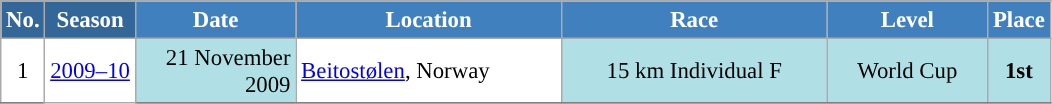<table class="wikitable sortable" style="font-size:95%; text-align:center; border:grey solid 1px; border-collapse:collapse; background:#ffffff;">
<tr style="background:#efefef;">
<th style="background-color:#369; color:white;">No.</th>
<th style="background-color:#369; color:white;">Season</th>
<th style="background-color:#4180be; color:white; width:100px;">Date</th>
<th style="background-color:#4180be; color:white; width:170px;">Location</th>
<th style="background-color:#4180be; color:white; width:170px;">Race</th>
<th style="background-color:#4180be; color:white; width:100px;">Level</th>
<th style="background-color:#4180be; color:white;"><strong>Place</strong></th>
</tr>
<tr>
<td align=center>1</td>
<td rowspan=3 align=center><a href='#'>2009–10</a></td>
<td bgcolor="#BOEOE6" align=right>21 November 2009</td>
<td align=left> <a href='#'>Beitostølen</a>, Norway</td>
<td bgcolor="#BOEOE6">15 km Individual F</td>
<td bgcolor="#BOEOE6">World Cup</td>
<td bgcolor="#BOEOE6"><strong>1st</strong></td>
</tr>
<tr>
</tr>
</table>
